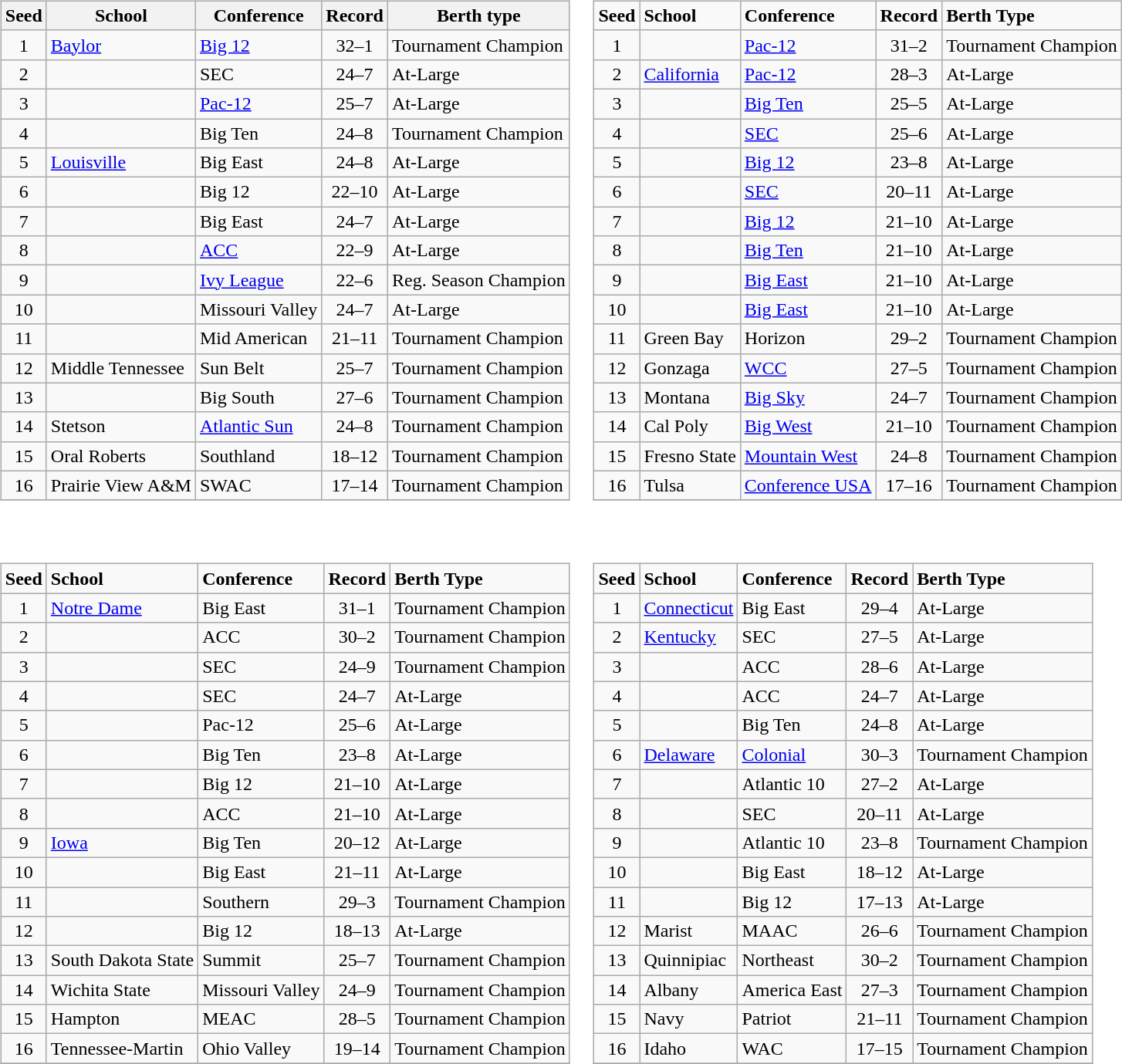<table>
<tr>
<td valign=top><br><table class="wikitable sortable">
<tr>
<th>Seed</th>
<th>School</th>
<th>Conference</th>
<th>Record</th>
<th>Berth type</th>
</tr>
<tr>
<td align=center>1</td>
<td><a href='#'>Baylor</a></td>
<td><a href='#'>Big 12</a></td>
<td align=center>32–1</td>
<td>Tournament Champion</td>
</tr>
<tr>
<td align=center>2</td>
<td></td>
<td>SEC</td>
<td align=center>24–7</td>
<td>At-Large</td>
</tr>
<tr>
<td align=center>3</td>
<td></td>
<td><a href='#'>Pac-12</a></td>
<td align=center>25–7</td>
<td>At-Large</td>
</tr>
<tr>
<td align=center>4</td>
<td></td>
<td>Big Ten</td>
<td align=center>24–8</td>
<td>Tournament Champion</td>
</tr>
<tr>
<td align=center>5</td>
<td><a href='#'>Louisville</a></td>
<td>Big East</td>
<td align=center>24–8</td>
<td>At-Large</td>
</tr>
<tr>
<td align=center>6</td>
<td></td>
<td>Big 12</td>
<td align=center>22–10</td>
<td>At-Large</td>
</tr>
<tr>
<td align=center>7</td>
<td></td>
<td>Big East</td>
<td align=center>24–7</td>
<td>At-Large</td>
</tr>
<tr>
<td align=center>8</td>
<td></td>
<td><a href='#'>ACC</a></td>
<td align=center>22–9</td>
<td>At-Large</td>
</tr>
<tr>
<td align=center>9</td>
<td></td>
<td><a href='#'>Ivy League</a></td>
<td align=center>22–6</td>
<td>Reg. Season Champion</td>
</tr>
<tr>
<td align=center>10</td>
<td></td>
<td>Missouri Valley</td>
<td align=center>24–7</td>
<td>At-Large</td>
</tr>
<tr>
<td align=center>11</td>
<td></td>
<td>Mid American</td>
<td align=center>21–11</td>
<td>Tournament Champion</td>
</tr>
<tr>
<td align=center>12</td>
<td>Middle Tennessee</td>
<td>Sun Belt</td>
<td align=center>25–7</td>
<td>Tournament Champion</td>
</tr>
<tr>
<td align=center>13</td>
<td></td>
<td>Big South</td>
<td align=center>27–6</td>
<td>Tournament Champion</td>
</tr>
<tr>
<td align=center>14</td>
<td>Stetson</td>
<td><a href='#'>Atlantic Sun</a></td>
<td align=center>24–8</td>
<td>Tournament Champion</td>
</tr>
<tr>
<td align=center>15</td>
<td>Oral Roberts</td>
<td>Southland</td>
<td align=center>18–12</td>
<td>Tournament Champion</td>
</tr>
<tr>
<td align=center>16</td>
<td>Prairie View A&M</td>
<td>SWAC</td>
<td align=center>17–14</td>
<td>Tournament Champion</td>
</tr>
<tr>
</tr>
</table>
</td>
<td valign=top><br><table class="wikitable sortable">
<tr>
<td><strong>Seed</strong></td>
<td><strong>School</strong></td>
<td><strong>Conference</strong></td>
<td><strong>Record</strong></td>
<td><strong>Berth Type</strong></td>
</tr>
<tr>
<td align=center>1</td>
<td></td>
<td><a href='#'>Pac-12</a></td>
<td align=center>31–2</td>
<td>Tournament Champion</td>
</tr>
<tr>
<td align=center>2</td>
<td><a href='#'>California</a></td>
<td><a href='#'>Pac-12</a></td>
<td align=center>28–3</td>
<td>At-Large</td>
</tr>
<tr>
<td align=center>3</td>
<td></td>
<td><a href='#'>Big Ten</a></td>
<td align=center>25–5</td>
<td>At-Large</td>
</tr>
<tr>
<td align=center>4</td>
<td></td>
<td><a href='#'>SEC</a></td>
<td align=center>25–6</td>
<td>At-Large</td>
</tr>
<tr>
<td align=center>5</td>
<td></td>
<td><a href='#'>Big 12</a></td>
<td align=center>23–8</td>
<td>At-Large</td>
</tr>
<tr>
<td align=center>6</td>
<td></td>
<td><a href='#'>SEC</a></td>
<td align=center>20–11</td>
<td>At-Large</td>
</tr>
<tr>
<td align=center>7</td>
<td></td>
<td><a href='#'>Big 12</a></td>
<td align=center>21–10</td>
<td>At-Large</td>
</tr>
<tr>
<td align=center>8</td>
<td></td>
<td><a href='#'>Big Ten</a></td>
<td align=center>21–10</td>
<td>At-Large</td>
</tr>
<tr>
<td align=center>9</td>
<td></td>
<td><a href='#'>Big East</a></td>
<td align=center>21–10</td>
<td>At-Large</td>
</tr>
<tr>
<td align=center>10</td>
<td></td>
<td><a href='#'>Big East</a></td>
<td align=center>21–10</td>
<td>At-Large</td>
</tr>
<tr>
<td align=center>11</td>
<td>Green Bay</td>
<td>Horizon</td>
<td align=center>29–2</td>
<td>Tournament Champion</td>
</tr>
<tr>
<td align=center>12</td>
<td>Gonzaga</td>
<td><a href='#'>WCC</a></td>
<td align=center>27–5</td>
<td>Tournament Champion</td>
</tr>
<tr>
<td align=center>13</td>
<td>Montana</td>
<td><a href='#'>Big Sky</a></td>
<td align=center>24–7</td>
<td>Tournament Champion</td>
</tr>
<tr>
<td align=center>14</td>
<td>Cal Poly</td>
<td><a href='#'>Big West</a></td>
<td align=center>21–10</td>
<td>Tournament Champion</td>
</tr>
<tr>
<td align=center>15</td>
<td>Fresno State</td>
<td><a href='#'>Mountain West</a></td>
<td align=center>24–8</td>
<td>Tournament Champion</td>
</tr>
<tr>
<td align=center>16</td>
<td>Tulsa</td>
<td><a href='#'>Conference USA</a></td>
<td align=center>17–16</td>
<td>Tournament Champion</td>
</tr>
<tr>
</tr>
</table>
</td>
</tr>
<tr>
<td valign=top><br><table class="wikitable sortable">
<tr>
<td><strong>Seed</strong></td>
<td><strong>School</strong></td>
<td><strong>Conference</strong></td>
<td><strong>Record</strong></td>
<td><strong>Berth Type</strong></td>
</tr>
<tr>
<td align=center>1</td>
<td><a href='#'>Notre Dame</a></td>
<td>Big East</td>
<td align=center>31–1</td>
<td>Tournament Champion</td>
</tr>
<tr>
<td align=center>2</td>
<td></td>
<td>ACC</td>
<td align=center>30–2</td>
<td>Tournament Champion</td>
</tr>
<tr>
<td align=center>3</td>
<td></td>
<td>SEC</td>
<td align=center>24–9</td>
<td>Tournament Champion</td>
</tr>
<tr>
<td align=center>4</td>
<td></td>
<td>SEC</td>
<td align=center>24–7</td>
<td>At-Large</td>
</tr>
<tr>
<td align=center>5</td>
<td></td>
<td>Pac-12</td>
<td align=center>25–6</td>
<td>At-Large</td>
</tr>
<tr>
<td align=center>6</td>
<td></td>
<td>Big Ten</td>
<td align=center>23–8</td>
<td>At-Large</td>
</tr>
<tr>
<td align=center>7</td>
<td></td>
<td>Big 12</td>
<td align=center>21–10</td>
<td>At-Large</td>
</tr>
<tr>
<td align=center>8</td>
<td></td>
<td>ACC</td>
<td align=center>21–10</td>
<td>At-Large</td>
</tr>
<tr>
<td align=center>9</td>
<td><a href='#'>Iowa</a></td>
<td>Big Ten</td>
<td align=center>20–12</td>
<td>At-Large</td>
</tr>
<tr>
<td align=center>10</td>
<td></td>
<td>Big East</td>
<td align=center>21–11</td>
<td>At-Large</td>
</tr>
<tr>
<td align=center>11</td>
<td></td>
<td>Southern</td>
<td align=center>29–3</td>
<td>Tournament Champion</td>
</tr>
<tr>
<td align=center>12</td>
<td></td>
<td>Big 12</td>
<td align=center>18–13</td>
<td>At-Large</td>
</tr>
<tr>
<td align=center>13</td>
<td>South Dakota State</td>
<td>Summit</td>
<td align=center>25–7</td>
<td>Tournament Champion</td>
</tr>
<tr>
<td align=center>14</td>
<td>Wichita State</td>
<td>Missouri Valley</td>
<td align=center>24–9</td>
<td>Tournament Champion</td>
</tr>
<tr>
<td align=center>15</td>
<td>Hampton</td>
<td>MEAC</td>
<td align=center>28–5</td>
<td>Tournament Champion</td>
</tr>
<tr>
<td align=center>16</td>
<td>Tennessee-Martin</td>
<td>Ohio Valley</td>
<td align=center>19–14</td>
<td>Tournament Champion</td>
</tr>
<tr>
</tr>
</table>
</td>
<td valign=top><br><table class="wikitable sortable">
<tr>
<td><strong>Seed</strong></td>
<td><strong>School</strong></td>
<td><strong>Conference</strong></td>
<td><strong>Record</strong></td>
<td><strong>Berth Type</strong></td>
</tr>
<tr>
<td align=center>1</td>
<td><a href='#'>Connecticut</a></td>
<td>Big East</td>
<td align=center>29–4</td>
<td>At-Large</td>
</tr>
<tr>
<td align=center>2</td>
<td><a href='#'>Kentucky</a></td>
<td>SEC</td>
<td align=center>27–5</td>
<td>At-Large</td>
</tr>
<tr>
<td align=center>3</td>
<td></td>
<td>ACC</td>
<td align=center>28–6</td>
<td>At-Large</td>
</tr>
<tr>
<td align=center>4</td>
<td></td>
<td>ACC</td>
<td align=center>24–7</td>
<td>At-Large</td>
</tr>
<tr>
<td align=center>5</td>
<td></td>
<td>Big Ten</td>
<td align=center>24–8</td>
<td>At-Large</td>
</tr>
<tr>
<td align=center>6</td>
<td><a href='#'>Delaware</a></td>
<td><a href='#'>Colonial</a></td>
<td align=center>30–3</td>
<td>Tournament Champion</td>
</tr>
<tr>
<td align=center>7</td>
<td></td>
<td>Atlantic 10</td>
<td align=center>27–2</td>
<td>At-Large</td>
</tr>
<tr>
<td align=center>8</td>
<td></td>
<td>SEC</td>
<td align=center>20–11</td>
<td>At-Large</td>
</tr>
<tr>
<td align=center>9</td>
<td></td>
<td>Atlantic 10</td>
<td align=center>23–8</td>
<td>Tournament Champion</td>
</tr>
<tr>
<td align=center>10</td>
<td></td>
<td>Big East</td>
<td align=center>18–12</td>
<td>At-Large</td>
</tr>
<tr>
<td align=center>11</td>
<td></td>
<td>Big 12</td>
<td align=center>17–13</td>
<td>At-Large</td>
</tr>
<tr>
<td align=center>12</td>
<td>Marist</td>
<td>MAAC</td>
<td align=center>26–6</td>
<td>Tournament Champion</td>
</tr>
<tr>
<td align=center>13</td>
<td>Quinnipiac</td>
<td>Northeast</td>
<td align=center>30–2</td>
<td>Tournament Champion</td>
</tr>
<tr>
<td align=center>14</td>
<td>Albany</td>
<td>America East</td>
<td align=center>27–3</td>
<td>Tournament Champion</td>
</tr>
<tr>
<td align=center>15</td>
<td>Navy</td>
<td>Patriot</td>
<td align=center>21–11</td>
<td>Tournament Champion</td>
</tr>
<tr>
<td align=center>16</td>
<td>Idaho</td>
<td>WAC</td>
<td align=center>17–15</td>
<td>Tournament Champion</td>
</tr>
<tr>
</tr>
</table>
</td>
</tr>
</table>
